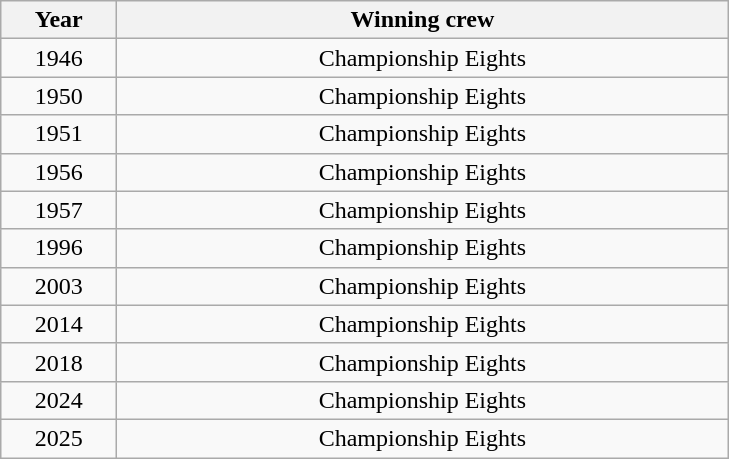<table class="wikitable" style="text-align:center">
<tr>
<th width=70>Year</th>
<th width=400>Winning crew</th>
</tr>
<tr>
<td>1946</td>
<td>Championship Eights</td>
</tr>
<tr>
<td>1950</td>
<td>Championship Eights</td>
</tr>
<tr>
<td>1951</td>
<td>Championship Eights</td>
</tr>
<tr>
<td>1956</td>
<td>Championship Eights</td>
</tr>
<tr>
<td>1957</td>
<td>Championship Eights</td>
</tr>
<tr>
<td>1996</td>
<td>Championship Eights</td>
</tr>
<tr>
<td>2003</td>
<td>Championship Eights</td>
</tr>
<tr>
<td>2014</td>
<td>Championship Eights</td>
</tr>
<tr>
<td>2018</td>
<td>Championship Eights</td>
</tr>
<tr>
<td>2024</td>
<td>Championship Eights</td>
</tr>
<tr>
<td>2025</td>
<td>Championship Eights</td>
</tr>
</table>
